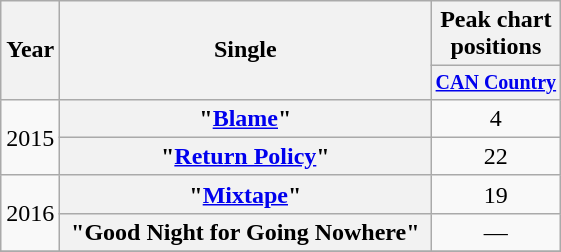<table class="wikitable plainrowheaders" style="text-align:center;">
<tr>
<th rowspan="2" style="width:1em;">Year</th>
<th rowspan="2" style="width:15em;">Single</th>
<th colspan="1">Peak chart<br> positions</th>
</tr>
<tr style="font-size:smaller;">
<th width="style=width:3em;"><a href='#'>CAN Country</a><br></th>
</tr>
<tr>
<td rowspan="2">2015</td>
<th scope="row">"<a href='#'>Blame</a>"</th>
<td>4</td>
</tr>
<tr>
<th scope="row">"<a href='#'>Return Policy</a>"</th>
<td>22</td>
</tr>
<tr>
<td rowspan="2">2016</td>
<th scope="row">"<a href='#'>Mixtape</a>"</th>
<td>19</td>
</tr>
<tr>
<th scope="row">"Good Night for Going Nowhere"</th>
<td>—</td>
</tr>
<tr>
</tr>
</table>
